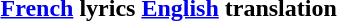<table>
<tr>
<th style="text-align: center;"><a href='#'>French</a> lyrics</th>
<th style="text-align: center;"><a href='#'>English</a> translation</th>
</tr>
<tr>
<td></td>
<td><br></td>
</tr>
</table>
